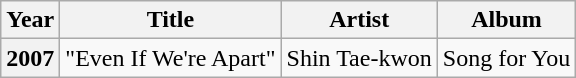<table class="wikitable plainrowheaders" style="text-align:center">
<tr>
<th>Year</th>
<th>Title</th>
<th>Artist</th>
<th>Album</th>
</tr>
<tr>
<th scope="row">2007</th>
<td>"Even If We're Apart"</td>
<td>Shin Tae-kwon</td>
<td>Song for You</td>
</tr>
</table>
